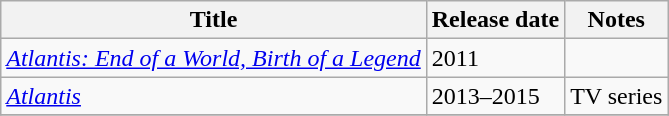<table class="wikitable sortable">
<tr>
<th scope="col">Title</th>
<th scope="col">Release date</th>
<th scope="col" class="unsortable">Notes</th>
</tr>
<tr>
<td><em><a href='#'>Atlantis: End of a World, Birth of a Legend</a></em></td>
<td>2011</td>
<td></td>
</tr>
<tr>
<td><em><a href='#'>Atlantis</a></em></td>
<td>2013–2015</td>
<td>TV series</td>
</tr>
<tr>
</tr>
</table>
